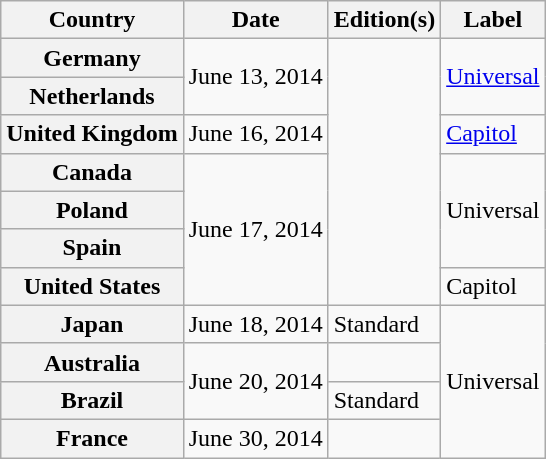<table class="wikitable plainrowheaders">
<tr>
<th scope="col">Country</th>
<th scope="col">Date</th>
<th scope="col">Edition(s)</th>
<th scope="col">Label</th>
</tr>
<tr>
<th scope="row">Germany</th>
<td rowspan="2">June 13, 2014</td>
<td rowspan="7"></td>
<td rowspan="2"><a href='#'>Universal</a></td>
</tr>
<tr>
<th scope="row">Netherlands</th>
</tr>
<tr>
<th scope="row">United Kingdom</th>
<td>June 16, 2014</td>
<td><a href='#'>Capitol</a></td>
</tr>
<tr>
<th scope="row">Canada</th>
<td rowspan="4">June 17, 2014</td>
<td rowspan="3">Universal</td>
</tr>
<tr>
<th scope="row">Poland</th>
</tr>
<tr>
<th scope="row">Spain</th>
</tr>
<tr>
<th scope="row">United States</th>
<td>Capitol</td>
</tr>
<tr>
<th scope="row">Japan</th>
<td>June 18, 2014</td>
<td>Standard</td>
<td rowspan="4">Universal</td>
</tr>
<tr>
<th scope="row">Australia</th>
<td rowspan="2">June 20, 2014</td>
<td></td>
</tr>
<tr>
<th scope="row">Brazil</th>
<td>Standard</td>
</tr>
<tr>
<th scope="row">France</th>
<td>June 30, 2014</td>
<td></td>
</tr>
</table>
